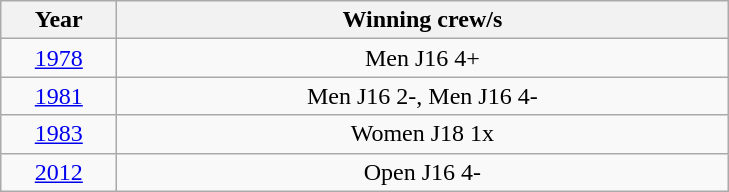<table class="wikitable" style="text-align:center">
<tr>
<th width=70>Year</th>
<th width=400>Winning crew/s</th>
</tr>
<tr>
<td><a href='#'>1978</a></td>
<td>Men J16 4+ </td>
</tr>
<tr>
<td><a href='#'>1981</a></td>
<td>Men J16 2-, Men J16 4- </td>
</tr>
<tr>
<td><a href='#'>1983</a></td>
<td>Women J18 1x  </td>
</tr>
<tr>
<td><a href='#'>2012</a></td>
<td>Open J16 4-</td>
</tr>
</table>
